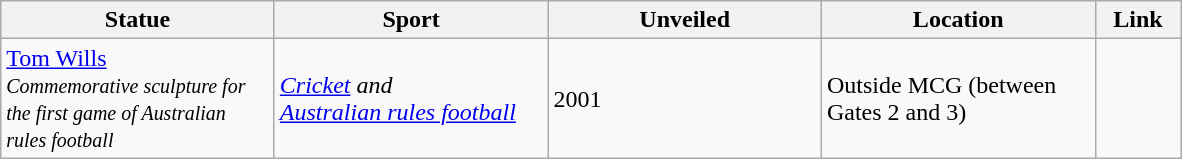<table class="wikitable sortable">
<tr>
<th width=175>Statue</th>
<th width=175>Sport</th>
<th width=175>Unveiled</th>
<th width=175>Location</th>
<th width=50>Link</th>
</tr>
<tr>
<td><a href='#'>Tom Wills</a><br><small><em>Commemorative sculpture for the first game of Australian rules football</em></small></td>
<td><em><a href='#'>Cricket</a> and<br><a href='#'>Australian rules football</a></em></td>
<td>2001</td>
<td>Outside MCG (between Gates 2 and 3)</td>
<td></td>
</tr>
</table>
